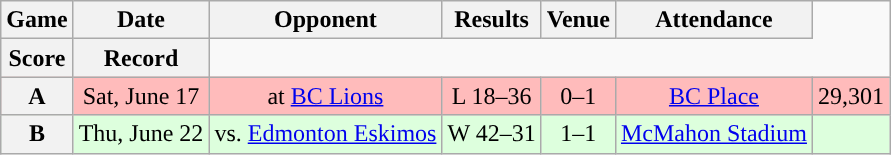<table class="wikitable" style="text-align:center">
<tr>
<th>Game</th>
<th>Date</th>
<th>Opponent</th>
<th>Results</th>
<th>Venue</th>
<th>Attendance</th>
</tr>
<tr>
<th>Score</th>
<th>Record</th>
</tr>
<tr style="background:#ffbbbb">
<th>A</th>
<td>Sat, June 17</td>
<td>at <a href='#'>BC Lions</a></td>
<td>L 18–36</td>
<td>0–1</td>
<td><a href='#'>BC Place</a></td>
<td>29,301</td>
</tr>
<tr style="background:#ddffdd">
<th>B</th>
<td>Thu, June 22</td>
<td>vs. <a href='#'>Edmonton Eskimos</a></td>
<td>W 42–31</td>
<td>1–1</td>
<td><a href='#'>McMahon Stadium</a></td>
<td></td>
</tr>
</table>
